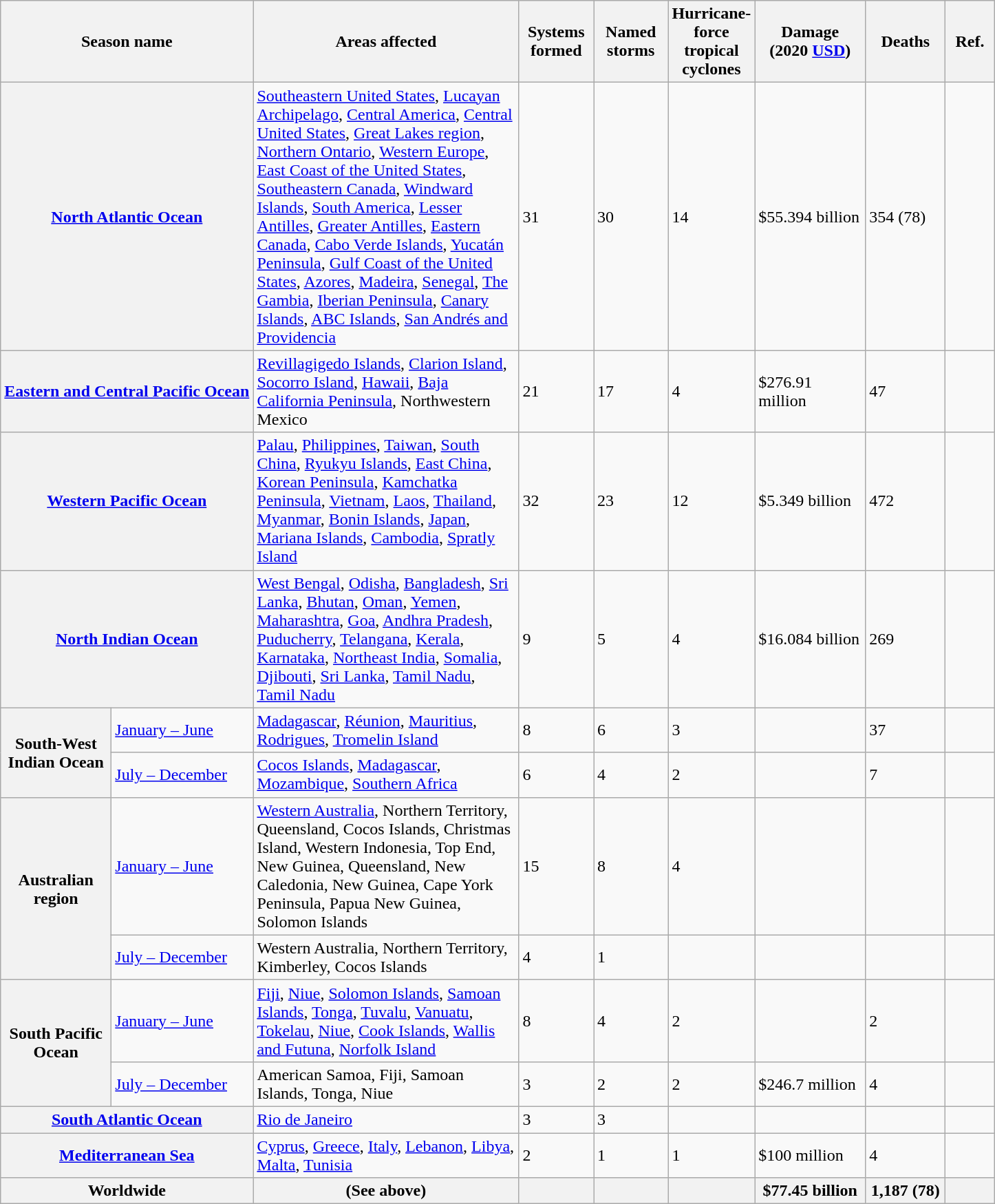<table class="wikitable">
<tr>
<th colspan=2>Season name</th>
<th width="250">Areas affected</th>
<th width="65">Systems formed</th>
<th width="65">Named storms</th>
<th width="65">Hurricane-force<br>tropical cyclones</th>
<th width="100">Damage<br>(2020 <a href='#'>USD</a>)</th>
<th width="70">Deaths</th>
<th width="40">Ref.</th>
</tr>
<tr>
<th colspan=2><a href='#'>North Atlantic Ocean</a></th>
<td><a href='#'>Southeastern United States</a>, <a href='#'>Lucayan Archipelago</a>, <a href='#'>Central America</a>, <a href='#'>Central United States</a>, <a href='#'>Great Lakes region</a>, <a href='#'>Northern Ontario</a>, <a href='#'>Western Europe</a>, <a href='#'>East Coast of the United States</a>, <a href='#'>Southeastern Canada</a>, <a href='#'>Windward Islands</a>, <a href='#'>South America</a>, <a href='#'>Lesser Antilles</a>, <a href='#'>Greater Antilles</a>, <a href='#'>Eastern Canada</a>, <a href='#'>Cabo Verde Islands</a>, <a href='#'>Yucatán Peninsula</a>, <a href='#'>Gulf Coast of the United States</a>, <a href='#'>Azores</a>, <a href='#'>Madeira</a>, <a href='#'>Senegal</a>, <a href='#'>The Gambia</a>, <a href='#'>Iberian Peninsula</a>, <a href='#'>Canary Islands</a>, <a href='#'>ABC Islands</a>, <a href='#'>San Andrés and Providencia</a></td>
<td>31</td>
<td>30</td>
<td>14</td>
<td>$55.394 billion </td>
<td>354 (78)</td>
<td></td>
</tr>
<tr>
<th colspan=2><a href='#'>Eastern and Central Pacific Ocean</a></th>
<td><a href='#'>Revillagigedo Islands</a>, <a href='#'>Clarion Island</a>, <a href='#'>Socorro Island</a>, <a href='#'>Hawaii</a>, <a href='#'>Baja California Peninsula</a>, Northwestern Mexico</td>
<td>21</td>
<td>17</td>
<td>4</td>
<td>$276.91 million</td>
<td>47</td>
<td></td>
</tr>
<tr>
<th colspan=2><a href='#'>Western Pacific Ocean</a></th>
<td><a href='#'>Palau</a>, <a href='#'>Philippines</a>, <a href='#'>Taiwan</a>, <a href='#'>South China</a>, <a href='#'>Ryukyu Islands</a>, <a href='#'>East China</a>, <a href='#'>Korean Peninsula</a>, <a href='#'>Kamchatka Peninsula</a>, <a href='#'>Vietnam</a>, <a href='#'>Laos</a>, <a href='#'>Thailand</a>, <a href='#'>Myanmar</a>, <a href='#'>Bonin Islands</a>, <a href='#'>Japan</a>, <a href='#'>Mariana Islands</a>, <a href='#'>Cambodia</a>, <a href='#'>Spratly Island</a></td>
<td>32</td>
<td>23</td>
<td>12</td>
<td>$5.349 billion</td>
<td>472</td>
<td></td>
</tr>
<tr>
<th colspan=2><a href='#'>North Indian Ocean</a></th>
<td><a href='#'>West Bengal</a>, <a href='#'>Odisha</a>, <a href='#'>Bangladesh</a>, <a href='#'>Sri Lanka</a>, <a href='#'>Bhutan</a>, <a href='#'>Oman</a>, <a href='#'>Yemen</a>, <a href='#'>Maharashtra</a>, <a href='#'>Goa</a>, <a href='#'>Andhra Pradesh</a>, <a href='#'>Puducherry</a>, <a href='#'>Telangana</a>, <a href='#'>Kerala</a>, <a href='#'>Karnataka</a>, <a href='#'>Northeast India</a>, <a href='#'>Somalia</a>, <a href='#'>Djibouti</a>, <a href='#'>Sri Lanka</a>, <a href='#'>Tamil Nadu</a>,  <a href='#'>Tamil Nadu</a></td>
<td>9</td>
<td>5</td>
<td>4</td>
<td>$16.084 billion</td>
<td>269</td>
<td></td>
</tr>
<tr>
<th rowspan=2 width=100>South-West Indian Ocean</th>
<td width=130><a href='#'>January – June</a></td>
<td><a href='#'>Madagascar</a>, <a href='#'>Réunion</a>, <a href='#'>Mauritius</a>, <a href='#'>Rodrigues</a>, <a href='#'>Tromelin Island</a></td>
<td>8</td>
<td>6</td>
<td>3</td>
<td></td>
<td>37</td>
<td></td>
</tr>
<tr>
<td><a href='#'>July – December</a></td>
<td><a href='#'>Cocos Islands</a>, <a href='#'>Madagascar</a>, <a href='#'>Mozambique</a>, <a href='#'>Southern Africa</a></td>
<td>6</td>
<td>4</td>
<td>2</td>
<td></td>
<td>7</td>
<td></td>
</tr>
<tr>
<th rowspan=2>Australian region</th>
<td><a href='#'>January – June</a></td>
<td><a href='#'>Western Australia</a>, Northern Territory, Queensland, Cocos Islands, Christmas Island, Western Indonesia, Top End, New Guinea, Queensland, New Caledonia, New Guinea, Cape York Peninsula, Papua New Guinea, Solomon Islands</td>
<td>15</td>
<td>8</td>
<td>4</td>
<td></td>
<td></td>
<td></td>
</tr>
<tr>
<td><a href='#'>July – December</a></td>
<td>Western Australia, 	Northern Territory, Kimberley, Cocos Islands</td>
<td>4</td>
<td>1</td>
<td></td>
<td></td>
<td></td>
<td></td>
</tr>
<tr>
<th rowspan=2>South Pacific Ocean</th>
<td><a href='#'>January – June</a></td>
<td><a href='#'>Fiji</a>, <a href='#'>Niue</a>, <a href='#'>Solomon Islands</a>, <a href='#'>Samoan Islands</a>, <a href='#'>Tonga</a>, <a href='#'>Tuvalu</a>, <a href='#'>Vanuatu</a>, <a href='#'>Tokelau</a>, <a href='#'>Niue</a>, <a href='#'>Cook Islands</a>, <a href='#'>Wallis and Futuna</a>, <a href='#'>Norfolk Island</a></td>
<td>8</td>
<td>4</td>
<td>2</td>
<td></td>
<td>2</td>
<td></td>
</tr>
<tr>
<td><a href='#'>July – December</a></td>
<td>American Samoa, Fiji, Samoan Islands, Tonga, Niue</td>
<td>3</td>
<td>2</td>
<td>2</td>
<td>$246.7 million</td>
<td>4</td>
<td></td>
</tr>
<tr>
<th colspan=2><a href='#'>South Atlantic Ocean</a></th>
<td><a href='#'>Rio de Janeiro</a></td>
<td>3</td>
<td>3</td>
<td></td>
<td></td>
<td></td>
<td></td>
</tr>
<tr>
<th colspan=2><a href='#'>Mediterranean Sea</a></th>
<td><a href='#'>Cyprus</a>, <a href='#'>Greece</a>, <a href='#'>Italy</a>, <a href='#'>Lebanon</a>, <a href='#'>Libya</a>, <a href='#'>Malta</a>, <a href='#'>Tunisia</a></td>
<td>2</td>
<td>1</td>
<td>1</td>
<td>$100 million</td>
<td>4</td>
<td></td>
</tr>
<tr>
<th colspan=2>Worldwide</th>
<th>(See above)</th>
<th> </th>
<th> </th>
<th></th>
<th>$77.45 billion </th>
<th>1,187 (78) </th>
<th></th>
</tr>
</table>
